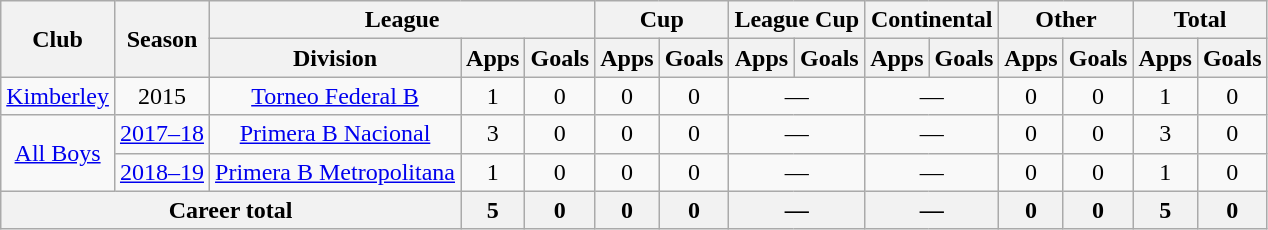<table class="wikitable" style="text-align:center">
<tr>
<th rowspan="2">Club</th>
<th rowspan="2">Season</th>
<th colspan="3">League</th>
<th colspan="2">Cup</th>
<th colspan="2">League Cup</th>
<th colspan="2">Continental</th>
<th colspan="2">Other</th>
<th colspan="2">Total</th>
</tr>
<tr>
<th>Division</th>
<th>Apps</th>
<th>Goals</th>
<th>Apps</th>
<th>Goals</th>
<th>Apps</th>
<th>Goals</th>
<th>Apps</th>
<th>Goals</th>
<th>Apps</th>
<th>Goals</th>
<th>Apps</th>
<th>Goals</th>
</tr>
<tr>
<td rowspan="1"><a href='#'>Kimberley</a></td>
<td>2015</td>
<td rowspan="1"><a href='#'>Torneo Federal B</a></td>
<td>1</td>
<td>0</td>
<td>0</td>
<td>0</td>
<td colspan="2">—</td>
<td colspan="2">—</td>
<td>0</td>
<td>0</td>
<td>1</td>
<td>0</td>
</tr>
<tr>
<td rowspan="2"><a href='#'>All Boys</a></td>
<td><a href='#'>2017–18</a></td>
<td rowspan="1"><a href='#'>Primera B Nacional</a></td>
<td>3</td>
<td>0</td>
<td>0</td>
<td>0</td>
<td colspan="2">—</td>
<td colspan="2">—</td>
<td>0</td>
<td>0</td>
<td>3</td>
<td>0</td>
</tr>
<tr>
<td><a href='#'>2018–19</a></td>
<td rowspan="1"><a href='#'>Primera B Metropolitana</a></td>
<td>1</td>
<td>0</td>
<td>0</td>
<td>0</td>
<td colspan="2">—</td>
<td colspan="2">—</td>
<td>0</td>
<td>0</td>
<td>1</td>
<td>0</td>
</tr>
<tr>
<th colspan="3">Career total</th>
<th>5</th>
<th>0</th>
<th>0</th>
<th>0</th>
<th colspan="2">—</th>
<th colspan="2">—</th>
<th>0</th>
<th>0</th>
<th>5</th>
<th>0</th>
</tr>
</table>
